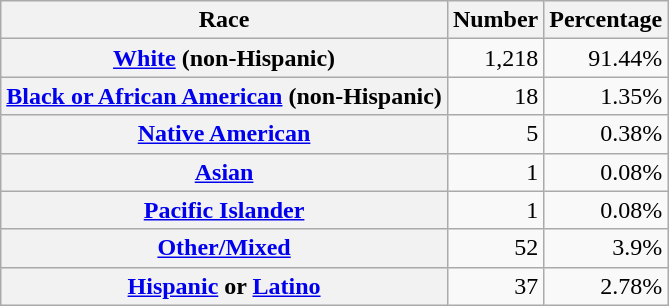<table class="wikitable" style="text-align:right">
<tr>
<th scope="col">Race</th>
<th scope="col">Number</th>
<th scope="col">Percentage</th>
</tr>
<tr>
<th scope="row"><a href='#'>White</a> (non-Hispanic)</th>
<td>1,218</td>
<td>91.44%</td>
</tr>
<tr>
<th scope="row"><a href='#'>Black or African American</a> (non-Hispanic)</th>
<td>18</td>
<td>1.35%</td>
</tr>
<tr>
<th scope="row"><a href='#'>Native American</a></th>
<td>5</td>
<td>0.38%</td>
</tr>
<tr>
<th scope="row"><a href='#'>Asian</a></th>
<td>1</td>
<td>0.08%</td>
</tr>
<tr>
<th scope="row"><a href='#'>Pacific Islander</a></th>
<td>1</td>
<td>0.08%</td>
</tr>
<tr>
<th scope="row"><a href='#'>Other/Mixed</a></th>
<td>52</td>
<td>3.9%</td>
</tr>
<tr>
<th scope="row"><a href='#'>Hispanic</a> or <a href='#'>Latino</a></th>
<td>37</td>
<td>2.78%</td>
</tr>
</table>
